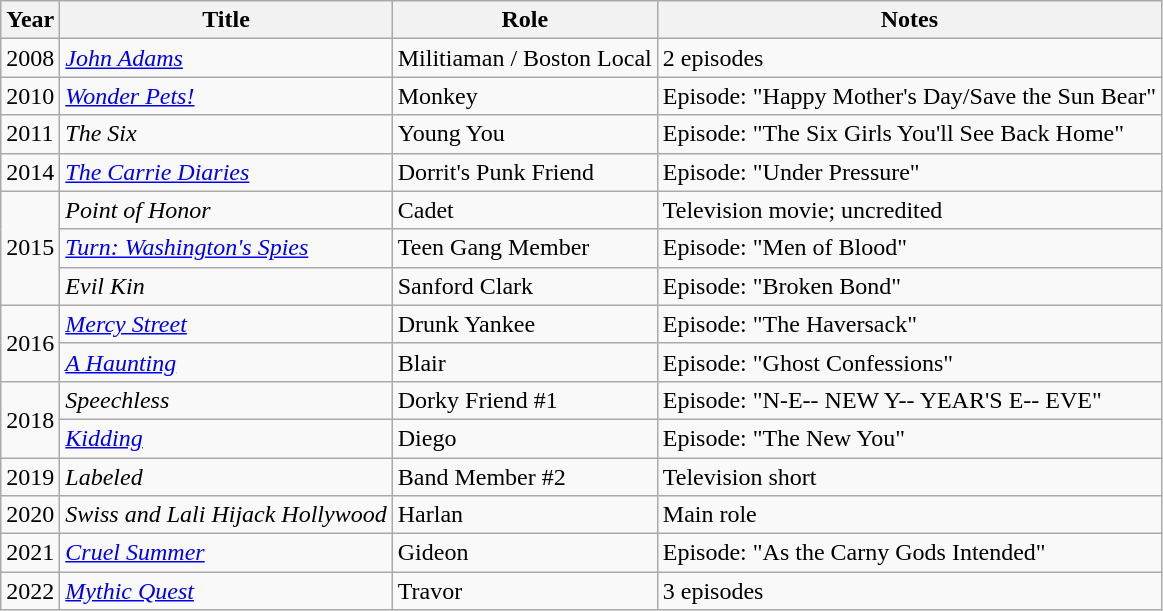<table class="wikitable">
<tr>
<th>Year</th>
<th>Title</th>
<th>Role</th>
<th>Notes</th>
</tr>
<tr>
<td>2008</td>
<td><em><a href='#'>John Adams</a></em></td>
<td>Militiaman / Boston Local</td>
<td>2 episodes</td>
</tr>
<tr>
<td>2010</td>
<td><em><a href='#'>Wonder Pets!</a></em></td>
<td>Monkey</td>
<td>Episode: "Happy Mother's Day/Save the Sun Bear"</td>
</tr>
<tr>
<td>2011</td>
<td><em>The Six</em></td>
<td>Young You</td>
<td>Episode: "The Six Girls You'll See Back Home"</td>
</tr>
<tr>
<td>2014</td>
<td><em><a href='#'>The Carrie Diaries</a></em></td>
<td>Dorrit's Punk Friend</td>
<td>Episode: "Under Pressure"</td>
</tr>
<tr>
<td rowspan="3">2015</td>
<td><em>Point of Honor</em></td>
<td>Cadet</td>
<td>Television movie; uncredited</td>
</tr>
<tr>
<td><em><a href='#'>Turn: Washington's Spies</a></em></td>
<td>Teen Gang Member</td>
<td>Episode: "Men of Blood"</td>
</tr>
<tr>
<td><em>Evil Kin</em></td>
<td>Sanford Clark</td>
<td>Episode: "Broken Bond"</td>
</tr>
<tr>
<td rowspan="2">2016</td>
<td><em><a href='#'>Mercy Street</a></em></td>
<td>Drunk Yankee</td>
<td>Episode: "The Haversack"</td>
</tr>
<tr>
<td><em><a href='#'>A Haunting</a></em></td>
<td>Blair</td>
<td>Episode: "Ghost Confessions"</td>
</tr>
<tr>
<td rowspan="2">2018</td>
<td><em>Speechless</em></td>
<td>Dorky Friend #1</td>
<td>Episode: "N-E-- NEW Y-- YEAR'S E-- EVE"</td>
</tr>
<tr>
<td><em><a href='#'>Kidding</a></em></td>
<td>Diego</td>
<td>Episode: "The New You"</td>
</tr>
<tr>
<td>2019</td>
<td><em>Labeled</em></td>
<td>Band Member #2</td>
<td>Television short</td>
</tr>
<tr>
<td>2020</td>
<td><em>Swiss and Lali Hijack Hollywood</em></td>
<td>Harlan</td>
<td>Main role</td>
</tr>
<tr>
<td>2021</td>
<td><em><a href='#'>Cruel Summer</a></em></td>
<td>Gideon</td>
<td>Episode: "As the Carny Gods Intended"</td>
</tr>
<tr>
<td>2022</td>
<td><em><a href='#'>Mythic Quest</a></em></td>
<td>Travor</td>
<td>3 episodes</td>
</tr>
</table>
